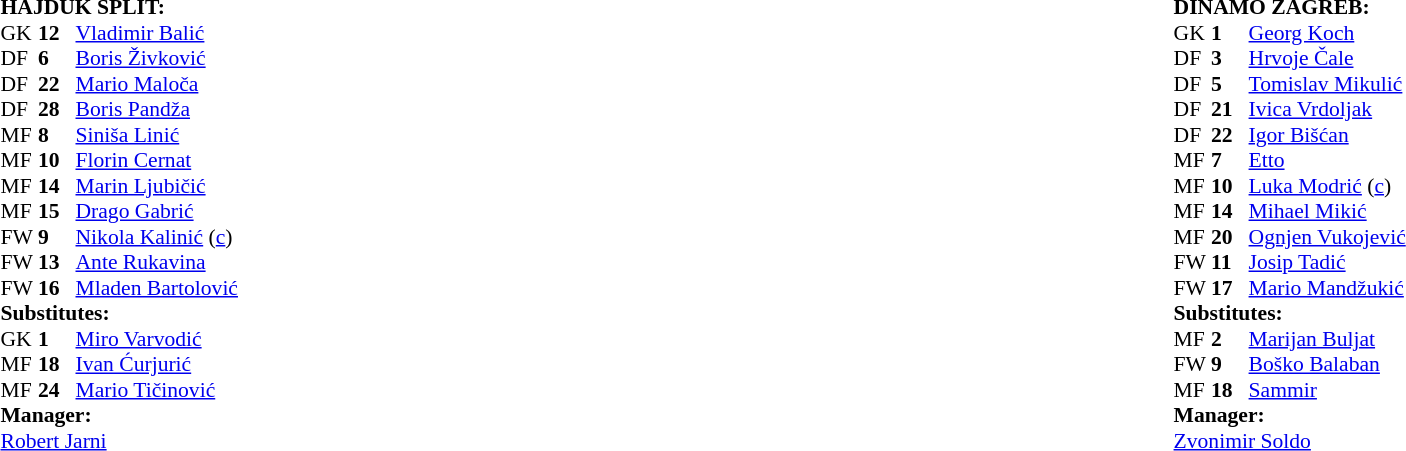<table width="100%">
<tr>
<td valign="top" width="40%"><br><table style="font-size: 90%" cellspacing="0" cellpadding="0">
<tr>
<td colspan="4"><strong>HAJDUK SPLIT:</strong></td>
</tr>
<tr>
<th width="25"></th>
<th width="25"></th>
<th width="135"></th>
<th width="35"></th>
</tr>
<tr>
<td>GK</td>
<td><strong>12</strong></td>
<td> <a href='#'>Vladimir Balić</a></td>
<td></td>
</tr>
<tr>
<td>DF</td>
<td><strong>6</strong></td>
<td> <a href='#'>Boris Živković</a></td>
</tr>
<tr>
<td>DF</td>
<td><strong>22</strong></td>
<td> <a href='#'>Mario Maloča</a></td>
<td></td>
</tr>
<tr>
<td>DF</td>
<td><strong>28</strong></td>
<td> <a href='#'>Boris Pandža</a></td>
</tr>
<tr>
<td>MF</td>
<td><strong>8</strong></td>
<td> <a href='#'>Siniša Linić</a></td>
</tr>
<tr>
<td>MF</td>
<td><strong>10</strong></td>
<td> <a href='#'>Florin Cernat</a></td>
<td></td>
<td></td>
</tr>
<tr>
<td>MF</td>
<td><strong>14</strong></td>
<td> <a href='#'>Marin Ljubičić</a></td>
<td></td>
</tr>
<tr>
<td>MF</td>
<td><strong>15</strong></td>
<td> <a href='#'>Drago Gabrić</a></td>
</tr>
<tr>
<td>FW</td>
<td><strong>9</strong></td>
<td> <a href='#'>Nikola Kalinić</a> (<a href='#'>c</a>)</td>
<td></td>
<td></td>
</tr>
<tr>
<td>FW</td>
<td><strong>13</strong></td>
<td> <a href='#'>Ante Rukavina</a></td>
</tr>
<tr>
<td>FW</td>
<td><strong>16</strong></td>
<td> <a href='#'>Mladen Bartolović</a></td>
<td></td>
<td></td>
</tr>
<tr>
<td colspan=3><strong>Substitutes:</strong></td>
</tr>
<tr>
<td>GK</td>
<td><strong>1</strong></td>
<td> <a href='#'>Miro Varvodić</a></td>
<td></td>
<td></td>
</tr>
<tr>
<td>MF</td>
<td><strong>18</strong></td>
<td> <a href='#'>Ivan Ćurjurić</a></td>
<td></td>
<td></td>
</tr>
<tr>
<td>MF</td>
<td><strong>24</strong></td>
<td> <a href='#'>Mario Tičinović</a></td>
<td></td>
<td></td>
</tr>
<tr>
<td colspan=3><strong>Manager:</strong></td>
</tr>
<tr>
<td colspan="3"> <a href='#'>Robert Jarni</a></td>
</tr>
</table>
</td>
<td valign="top" width="50%"><br><table style="font-size: 90%" cellspacing="0" cellpadding="0" align="center">
<tr>
<td colspan="4"><strong>DINAMO ZAGREB:</strong></td>
</tr>
<tr>
<th width="25"></th>
<th width="25"></th>
<th width="135"></th>
<th width="70"></th>
</tr>
<tr>
<td>GK</td>
<td><strong>1</strong></td>
<td> <a href='#'>Georg Koch</a></td>
</tr>
<tr>
<td>DF</td>
<td><strong>3</strong></td>
<td> <a href='#'>Hrvoje Čale</a></td>
<td></td>
</tr>
<tr>
<td>DF</td>
<td><strong>5</strong></td>
<td> <a href='#'>Tomislav Mikulić</a></td>
</tr>
<tr>
<td>DF</td>
<td><strong>21</strong></td>
<td> <a href='#'>Ivica Vrdoljak</a></td>
</tr>
<tr>
<td>DF</td>
<td><strong>22</strong></td>
<td> <a href='#'>Igor Bišćan</a></td>
</tr>
<tr>
<td>MF</td>
<td><strong>7</strong></td>
<td> <a href='#'>Etto</a></td>
</tr>
<tr>
<td>MF</td>
<td><strong>10</strong></td>
<td> <a href='#'>Luka Modrić</a> (<a href='#'>c</a>)</td>
<td></td>
<td></td>
</tr>
<tr>
<td>MF</td>
<td><strong>14</strong></td>
<td> <a href='#'>Mihael Mikić</a></td>
<td></td>
<td></td>
</tr>
<tr>
<td>MF</td>
<td><strong>20</strong></td>
<td> <a href='#'>Ognjen Vukojević</a></td>
</tr>
<tr>
<td>FW</td>
<td><strong>11</strong></td>
<td> <a href='#'>Josip Tadić</a></td>
<td></td>
<td></td>
</tr>
<tr>
<td>FW</td>
<td><strong>17</strong></td>
<td> <a href='#'>Mario Mandžukić</a></td>
<td></td>
</tr>
<tr>
<td colspan=3><strong>Substitutes:</strong></td>
</tr>
<tr>
<td>MF</td>
<td><strong>2</strong></td>
<td> <a href='#'>Marijan Buljat</a></td>
<td></td>
<td></td>
</tr>
<tr>
<td>FW</td>
<td><strong>9</strong></td>
<td> <a href='#'>Boško Balaban</a></td>
<td></td>
<td></td>
</tr>
<tr>
<td>MF</td>
<td><strong>18</strong></td>
<td> <a href='#'>Sammir</a></td>
<td></td>
<td></td>
</tr>
<tr>
<td colspan=3><strong>Manager:</strong></td>
</tr>
<tr>
<td colspan="3"> <a href='#'>Zvonimir Soldo</a></td>
</tr>
</table>
</td>
</tr>
</table>
